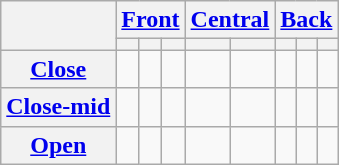<table class="wikitable" style="text-align:center;">
<tr>
<th rowspan="2"></th>
<th colspan="3"><a href='#'>Front</a></th>
<th colspan="2"><a href='#'>Central</a></th>
<th colspan="3"><a href='#'>Back</a></th>
</tr>
<tr>
<th></th>
<th></th>
<th></th>
<th></th>
<th></th>
<th></th>
<th></th>
<th></th>
</tr>
<tr>
<th><a href='#'>Close</a></th>
<td></td>
<td></td>
<td></td>
<td></td>
<td></td>
<td></td>
<td></td>
<td></td>
</tr>
<tr>
<th><a href='#'>Close-mid</a></th>
<td></td>
<td></td>
<td></td>
<td> </td>
<td> </td>
<td></td>
<td></td>
<td></td>
</tr>
<tr>
<th><a href='#'>Open</a></th>
<td></td>
<td></td>
<td></td>
<td></td>
<td></td>
<td></td>
<td></td>
<td></td>
</tr>
</table>
